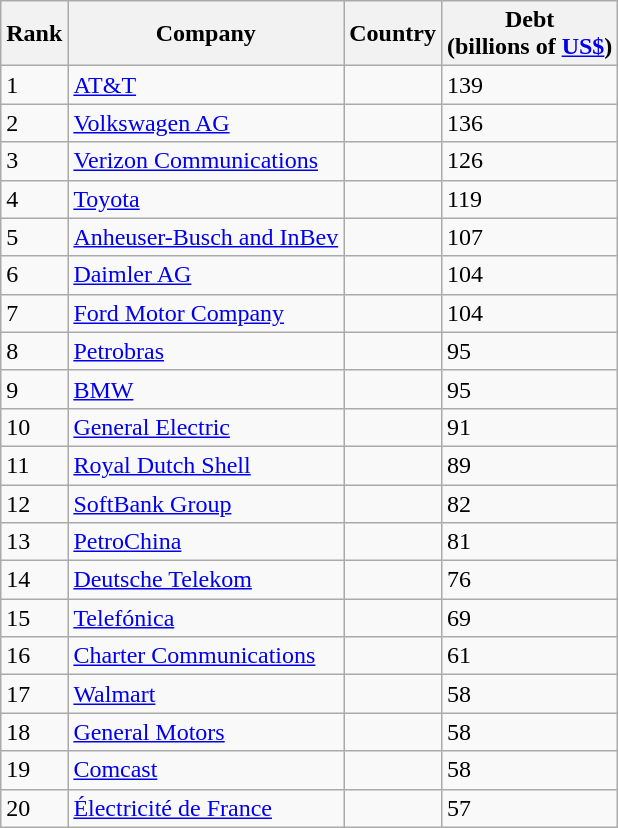<table class="wikitable sortable">
<tr>
<th>Rank</th>
<th>Company</th>
<th>Country</th>
<th>Debt <br>(billions of <a href='#'>US$</a>)</th>
</tr>
<tr>
<td>1</td>
<td><a href='#'>AT&T</a></td>
<td></td>
<td>139</td>
</tr>
<tr>
<td>2</td>
<td><a href='#'>Volkswagen AG</a></td>
<td></td>
<td>136</td>
</tr>
<tr>
<td>3</td>
<td><a href='#'>Verizon Communications</a></td>
<td></td>
<td>126</td>
</tr>
<tr>
<td>4</td>
<td><a href='#'>Toyota</a></td>
<td></td>
<td>119</td>
</tr>
<tr>
<td>5</td>
<td><a href='#'>Anheuser-Busch and InBev</a></td>
<td></td>
<td>107</td>
</tr>
<tr>
<td>6</td>
<td><a href='#'>Daimler AG</a></td>
<td></td>
<td>104</td>
</tr>
<tr>
<td>7</td>
<td><a href='#'>Ford Motor Company</a></td>
<td></td>
<td>104</td>
</tr>
<tr>
<td>8</td>
<td><a href='#'>Petrobras</a></td>
<td></td>
<td>95</td>
</tr>
<tr>
<td>9</td>
<td><a href='#'>BMW</a></td>
<td></td>
<td>95</td>
</tr>
<tr>
<td>10</td>
<td><a href='#'>General Electric</a></td>
<td></td>
<td>91</td>
</tr>
<tr>
<td>11</td>
<td><a href='#'>Royal Dutch Shell</a></td>
<td></td>
<td>89</td>
</tr>
<tr>
<td>12</td>
<td><a href='#'>SoftBank Group</a></td>
<td></td>
<td>82</td>
</tr>
<tr>
<td>13</td>
<td><a href='#'>PetroChina</a></td>
<td></td>
<td>81</td>
</tr>
<tr>
<td>14</td>
<td><a href='#'>Deutsche Telekom</a></td>
<td></td>
<td>76</td>
</tr>
<tr>
<td>15</td>
<td><a href='#'>Telefónica</a></td>
<td></td>
<td>69</td>
</tr>
<tr>
<td>16</td>
<td><a href='#'>Charter Communications</a></td>
<td></td>
<td>61</td>
</tr>
<tr>
<td>17</td>
<td><a href='#'>Walmart</a></td>
<td></td>
<td>58</td>
</tr>
<tr>
<td>18</td>
<td><a href='#'>General Motors</a></td>
<td></td>
<td>58</td>
</tr>
<tr>
<td>19</td>
<td><a href='#'>Comcast</a></td>
<td></td>
<td>58</td>
</tr>
<tr>
<td>20</td>
<td><a href='#'>Électricité de France</a></td>
<td></td>
<td>57</td>
</tr>
</table>
